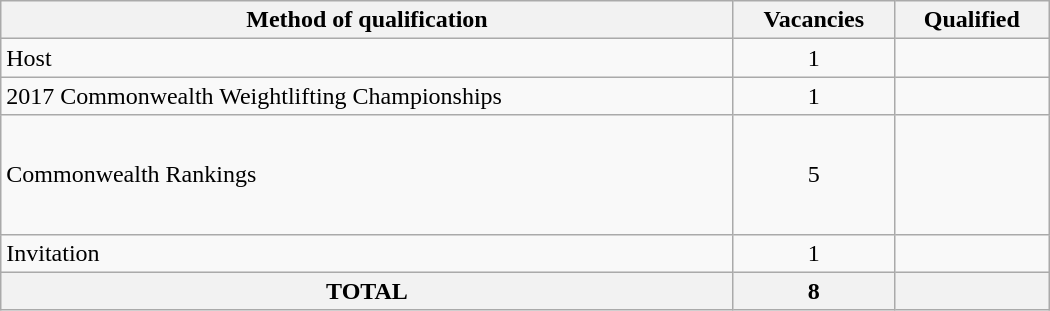<table class = "wikitable" width=700>
<tr>
<th>Method of qualification</th>
<th>Vacancies</th>
<th>Qualified</th>
</tr>
<tr>
<td>Host</td>
<td align="center">1</td>
<td></td>
</tr>
<tr>
<td>2017 Commonwealth Weightlifting Championships</td>
<td align="center">1</td>
<td></td>
</tr>
<tr>
<td>Commonwealth Rankings</td>
<td align="center">5</td>
<td><br><br><br><br></td>
</tr>
<tr>
<td>Invitation</td>
<td align="center">1</td>
<td></td>
</tr>
<tr>
<th>TOTAL</th>
<th>8</th>
<th></th>
</tr>
</table>
